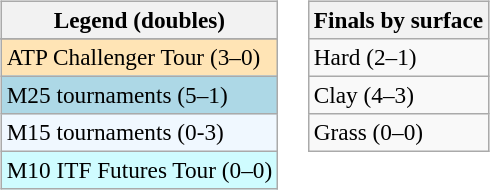<table>
<tr valign=top>
<td><br><table class=wikitable style=font-size:97%>
<tr>
<th>Legend (doubles)</th>
</tr>
<tr bgcolor=e5d1cb>
</tr>
<tr bgcolor=moccasin>
<td>ATP Challenger Tour (3–0)</td>
</tr>
<tr style="background:lightblue;">
<td>M25 tournaments (5–1)</td>
</tr>
<tr style="background:#f0f8ff;">
<td>M15 tournaments (0-3)</td>
</tr>
<tr bgcolor=cffcff>
<td>M10 ITF Futures Tour (0–0)</td>
</tr>
</table>
</td>
<td><br><table class=wikitable style=font-size:97%>
<tr>
<th>Finals by surface</th>
</tr>
<tr>
<td>Hard (2–1)</td>
</tr>
<tr>
<td>Clay (4–3)</td>
</tr>
<tr>
<td>Grass (0–0)</td>
</tr>
</table>
</td>
</tr>
</table>
